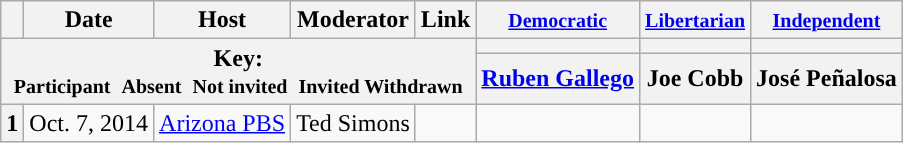<table class="wikitable" style="text-align:center;">
<tr>
<th scope="col"></th>
<th scope="col">Date</th>
<th scope="col">Host</th>
<th scope="col">Moderator</th>
<th scope="col">Link</th>
<th scope="col"><small><a href='#'>Democratic</a></small></th>
<th scope="col"><small><a href='#'>Libertarian</a></small></th>
<th scope="col"><small><a href='#'>Independent</a></small></th>
</tr>
<tr>
<th colspan="5" rowspan="2">Key:<br> <small>Participant </small>  <small>Absent </small>  <small>Not invited </small>  <small>Invited  Withdrawn</small></th>
<th scope="col" style="background:"></th>
<th scope="col" style="background:"></th>
<th scope="col" style="background:"></th>
</tr>
<tr>
<th scope="col"><a href='#'>Ruben Gallego</a></th>
<th scope="col">Joe Cobb</th>
<th scope="col">José Peñalosa</th>
</tr>
<tr>
<th>1</th>
<td style="white-space:nowrap;">Oct. 7, 2014</td>
<td style="white-space:nowrap;"><a href='#'>Arizona PBS</a></td>
<td style="white-space:nowrap;">Ted Simons</td>
<td style="white-space:nowrap;"></td>
<td></td>
<td></td>
<td></td>
</tr>
</table>
